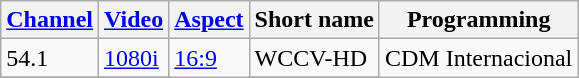<table class="wikitable">
<tr>
<th><a href='#'>Channel</a></th>
<th><a href='#'>Video</a></th>
<th><a href='#'>Aspect</a></th>
<th>Short name</th>
<th>Programming</th>
</tr>
<tr>
<td>54.1</td>
<td><a href='#'>1080i</a></td>
<td rowspan=2><a href='#'>16:9</a></td>
<td>WCCV-HD</td>
<td rowspan=2>CDM Internacional</td>
</tr>
<tr>
</tr>
</table>
